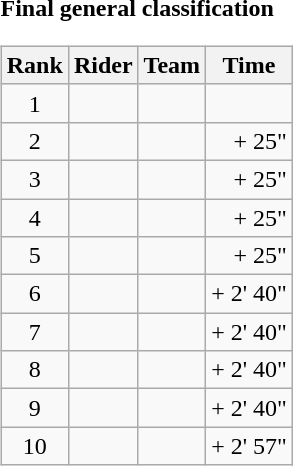<table>
<tr>
<td><strong>Final general classification</strong><br><table class="wikitable">
<tr>
<th scope="col">Rank</th>
<th scope="col">Rider</th>
<th scope="col">Team</th>
<th scope="col">Time</th>
</tr>
<tr>
<td style="text-align:center;">1</td>
<td></td>
<td></td>
<td style="text-align:right;"></td>
</tr>
<tr>
<td style="text-align:center;">2</td>
<td></td>
<td></td>
<td style="text-align:right;">+ 25"</td>
</tr>
<tr>
<td style="text-align:center;">3</td>
<td></td>
<td></td>
<td style="text-align:right;">+ 25"</td>
</tr>
<tr>
<td style="text-align:center;">4</td>
<td></td>
<td></td>
<td style="text-align:right;">+ 25"</td>
</tr>
<tr>
<td style="text-align:center;">5</td>
<td></td>
<td></td>
<td style="text-align:right;">+ 25"</td>
</tr>
<tr>
<td style="text-align:center;">6</td>
<td></td>
<td></td>
<td style="text-align:right;">+ 2' 40"</td>
</tr>
<tr>
<td style="text-align:center;">7</td>
<td></td>
<td></td>
<td style="text-align:right;">+ 2' 40"</td>
</tr>
<tr>
<td style="text-align:center;">8</td>
<td></td>
<td></td>
<td style="text-align:right;">+ 2' 40"</td>
</tr>
<tr>
<td style="text-align:center;">9</td>
<td></td>
<td></td>
<td style="text-align:right;">+ 2' 40"</td>
</tr>
<tr>
<td style="text-align:center;">10</td>
<td></td>
<td></td>
<td style="text-align:right;">+ 2' 57"</td>
</tr>
</table>
</td>
</tr>
</table>
